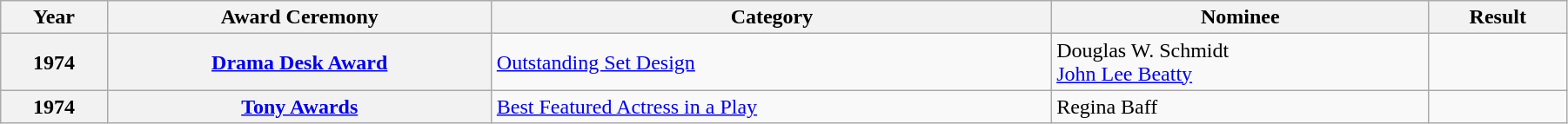<table class="wikitable" width="95%">
<tr>
<th scope="col">Year</th>
<th scope="col">Award Ceremony</th>
<th scope="col">Category</th>
<th scope="col">Nominee</th>
<th scope="col">Result</th>
</tr>
<tr>
<th scope="row" rowspan="1">1974</th>
<th scope="row" rowspan="1"><a href='#'>Drama Desk Award</a></th>
<td scope="row" rowspan="1"><a href='#'>Outstanding Set Design</a></td>
<td>Douglas W. Schmidt<br><a href='#'>John Lee Beatty</a></td>
<td></td>
</tr>
<tr>
<th scope="row" rowspan="5">1974</th>
<th scope="row" rowspan="5"><a href='#'>Tony Awards</a></th>
<td scope="row" rowspan="5"><a href='#'>Best Featured Actress in a Play</a></td>
<td>Regina Baff</td>
<td></td>
</tr>
</table>
